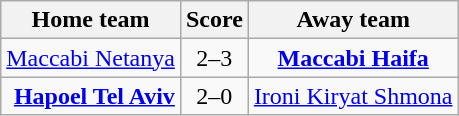<table class="wikitable" style="text-align: center">
<tr>
<th>Home team</th>
<th>Score</th>
<th>Away team</th>
</tr>
<tr>
<td align="right"><a href='#'>Maccabi Netanya</a></td>
<td>2–3</td>
<td><strong><a href='#'>Maccabi Haifa</a></strong></td>
</tr>
<tr>
<td align="right"><strong><a href='#'>Hapoel Tel Aviv</a></strong></td>
<td>2–0</td>
<td><a href='#'>Ironi Kiryat Shmona</a></td>
</tr>
</table>
